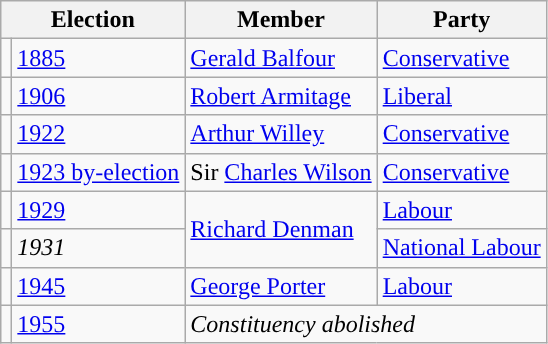<table class="wikitable">
<tr>
<th colspan="2">Election</th>
<th>Member</th>
<th>Party</th>
</tr>
<tr>
<td style="color:inherit;background-color: "></td>
<td><a href='#'>1885</a></td>
<td><a href='#'>Gerald Balfour</a></td>
<td><a href='#'>Conservative</a></td>
</tr>
<tr>
<td style="color:inherit;background-color: "></td>
<td><a href='#'>1906</a></td>
<td><a href='#'>Robert Armitage</a></td>
<td><a href='#'>Liberal</a></td>
</tr>
<tr>
<td style="color:inherit;background-color: "></td>
<td><a href='#'>1922</a></td>
<td><a href='#'>Arthur Willey</a></td>
<td><a href='#'>Conservative</a></td>
</tr>
<tr>
<td style="color:inherit;background-color: "></td>
<td><a href='#'>1923 by-election</a></td>
<td>Sir <a href='#'>Charles Wilson</a></td>
<td><a href='#'>Conservative</a></td>
</tr>
<tr>
<td style="color:inherit;background-color: "></td>
<td><a href='#'>1929</a></td>
<td rowspan="2"><a href='#'>Richard Denman</a></td>
<td><a href='#'>Labour</a></td>
</tr>
<tr>
<td style="color:inherit;background-color: "></td>
<td><em>1931</em></td>
<td><a href='#'>National Labour</a></td>
</tr>
<tr>
<td style="color:inherit;background-color: "></td>
<td><a href='#'>1945</a></td>
<td><a href='#'>George Porter</a></td>
<td><a href='#'>Labour</a></td>
</tr>
<tr>
<td></td>
<td><a href='#'>1955</a></td>
<td colspan="2"><em>Constituency abolished</em></td>
</tr>
</table>
